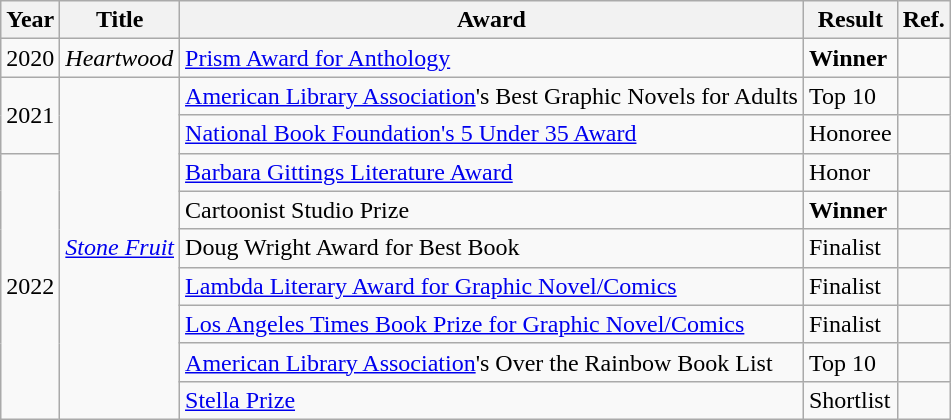<table class="wikitable sortable mw-collapsible">
<tr>
<th>Year</th>
<th>Title</th>
<th>Award</th>
<th>Result</th>
<th>Ref.</th>
</tr>
<tr>
<td>2020</td>
<td><em>Heartwood</em></td>
<td><a href='#'>Prism Award for Anthology</a></td>
<td><strong>Winner</strong></td>
<td></td>
</tr>
<tr>
<td rowspan="2">2021</td>
<td rowspan="9"><em><a href='#'>Stone Fruit</a></em></td>
<td><a href='#'>American Library Association</a>'s Best Graphic Novels for Adults</td>
<td>Top 10</td>
<td></td>
</tr>
<tr>
<td><a href='#'>National Book Foundation's 5 Under 35 Award</a></td>
<td>Honoree</td>
<td></td>
</tr>
<tr>
<td rowspan="7">2022</td>
<td><a href='#'>Barbara Gittings Literature Award</a></td>
<td>Honor</td>
<td></td>
</tr>
<tr>
<td>Cartoonist Studio Prize</td>
<td><strong>Winner</strong></td>
<td></td>
</tr>
<tr>
<td>Doug Wright Award for Best Book</td>
<td>Finalist</td>
<td></td>
</tr>
<tr>
<td><a href='#'>Lambda Literary Award for Graphic Novel/Comics</a></td>
<td>Finalist</td>
<td></td>
</tr>
<tr>
<td><a href='#'>Los Angeles Times Book Prize for Graphic Novel/Comics</a></td>
<td>Finalist</td>
<td></td>
</tr>
<tr>
<td><a href='#'>American Library Association</a>'s Over the Rainbow Book List</td>
<td>Top 10</td>
<td></td>
</tr>
<tr>
<td><a href='#'>Stella Prize</a></td>
<td>Shortlist</td>
<td></td>
</tr>
</table>
